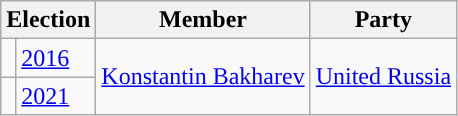<table class="wikitable">
<tr>
<th colspan="2">Election</th>
<th>Member</th>
<th>Party</th>
</tr>
<tr>
<td style="background-color:"></td>
<td><a href='#'>2016</a></td>
<td rowspan=2><a href='#'>Konstantin Bakharev</a></td>
<td rowspan=2><a href='#'>United Russia</a></td>
</tr>
<tr>
<td style="background-color:"></td>
<td><a href='#'>2021</a></td>
</tr>
</table>
